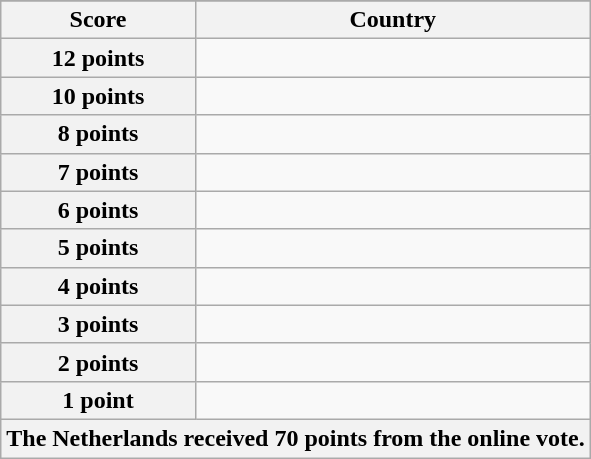<table class="wikitable">
<tr>
</tr>
<tr>
<th scope="col" width="33%">Score</th>
<th scope="col">Country</th>
</tr>
<tr>
<th scope="row">12 points</th>
<td></td>
</tr>
<tr>
<th scope="row">10 points</th>
<td></td>
</tr>
<tr>
<th scope="row">8 points</th>
<td></td>
</tr>
<tr>
<th scope="row">7 points</th>
<td></td>
</tr>
<tr>
<th scope="row">6 points</th>
<td></td>
</tr>
<tr>
<th scope="row">5 points</th>
<td></td>
</tr>
<tr>
<th scope="row">4 points</th>
<td></td>
</tr>
<tr>
<th scope="row">3 points</th>
<td></td>
</tr>
<tr>
<th scope="row">2 points</th>
<td></td>
</tr>
<tr>
<th scope="row">1 point</th>
<td></td>
</tr>
<tr>
<th colspan="2">The Netherlands received 70 points from the online vote.</th>
</tr>
</table>
